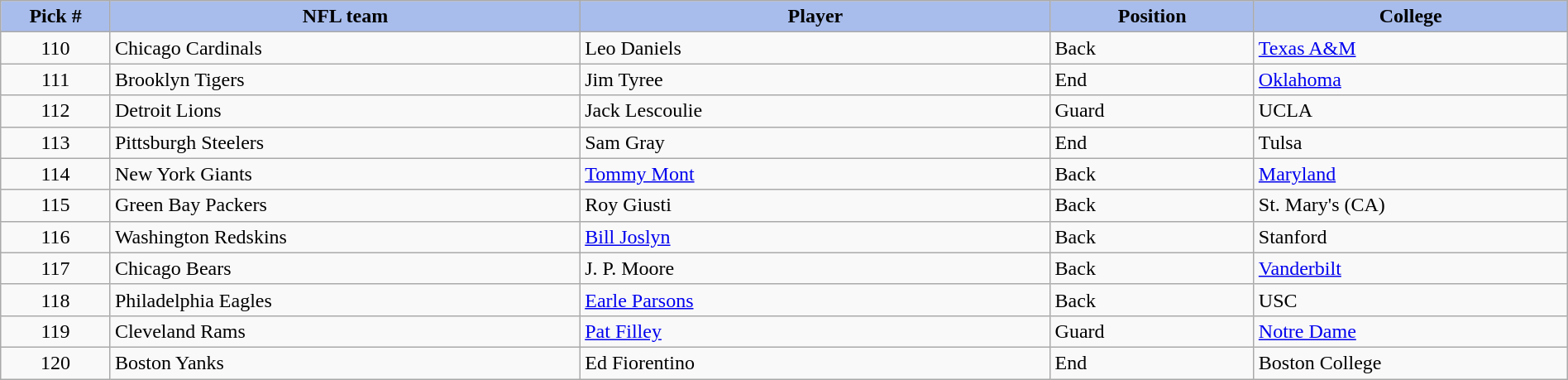<table class="wikitable sortable sortable" style="width: 100%">
<tr>
<th style="background:#A8BDEC;" width=7%>Pick #</th>
<th width=30% style="background:#A8BDEC;">NFL team</th>
<th width=30% style="background:#A8BDEC;">Player</th>
<th width=13% style="background:#A8BDEC;">Position</th>
<th style="background:#A8BDEC;">College</th>
</tr>
<tr>
<td align=center>110</td>
<td>Chicago Cardinals</td>
<td>Leo Daniels</td>
<td>Back</td>
<td><a href='#'>Texas A&M</a></td>
</tr>
<tr>
<td align=center>111</td>
<td>Brooklyn Tigers</td>
<td>Jim Tyree</td>
<td>End</td>
<td><a href='#'>Oklahoma</a></td>
</tr>
<tr>
<td align=center>112</td>
<td>Detroit Lions</td>
<td>Jack Lescoulie</td>
<td>Guard</td>
<td>UCLA</td>
</tr>
<tr>
<td align=center>113</td>
<td>Pittsburgh Steelers</td>
<td>Sam Gray</td>
<td>End</td>
<td>Tulsa</td>
</tr>
<tr>
<td align=center>114</td>
<td>New York Giants</td>
<td><a href='#'>Tommy Mont</a></td>
<td>Back</td>
<td><a href='#'>Maryland</a></td>
</tr>
<tr>
<td align=center>115</td>
<td>Green Bay Packers</td>
<td>Roy Giusti</td>
<td>Back</td>
<td>St. Mary's (CA)</td>
</tr>
<tr>
<td align=center>116</td>
<td>Washington Redskins</td>
<td><a href='#'>Bill Joslyn</a></td>
<td>Back</td>
<td>Stanford</td>
</tr>
<tr>
<td align=center>117</td>
<td>Chicago Bears</td>
<td>J. P. Moore</td>
<td>Back</td>
<td><a href='#'>Vanderbilt</a></td>
</tr>
<tr>
<td align=center>118</td>
<td>Philadelphia Eagles</td>
<td><a href='#'>Earle Parsons</a></td>
<td>Back</td>
<td>USC</td>
</tr>
<tr>
<td align=center>119</td>
<td>Cleveland Rams</td>
<td><a href='#'>Pat Filley</a></td>
<td>Guard</td>
<td><a href='#'>Notre Dame</a></td>
</tr>
<tr>
<td align=center>120</td>
<td>Boston Yanks</td>
<td>Ed Fiorentino</td>
<td>End</td>
<td>Boston College</td>
</tr>
</table>
